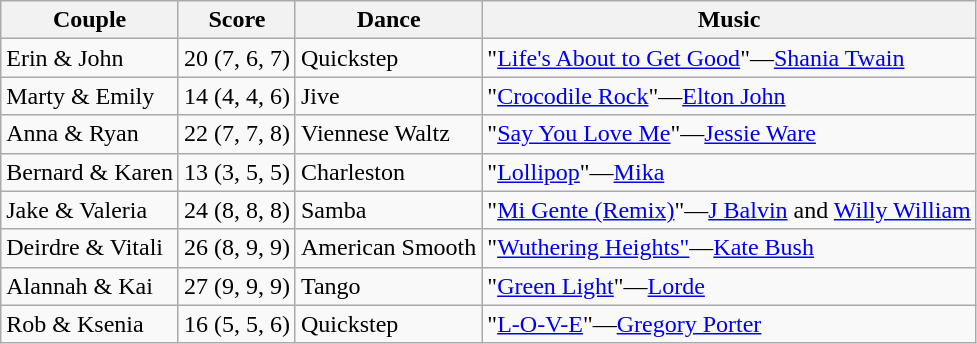<table class="wikitable">
<tr>
<th>Couple</th>
<th>Score</th>
<th>Dance</th>
<th>Music</th>
</tr>
<tr>
<td>Erin & John</td>
<td>20 (7, 6, 7)</td>
<td>Quickstep</td>
<td>"<a href='#'>Life's About to Get Good</a>"—<a href='#'>Shania Twain</a></td>
</tr>
<tr>
<td>Marty & Emily</td>
<td>14 (4, 4, 6)</td>
<td>Jive</td>
<td>"<a href='#'>Crocodile Rock</a>"—<a href='#'>Elton John</a></td>
</tr>
<tr>
<td>Anna & Ryan</td>
<td>22 (7, 7, 8)</td>
<td>Viennese Waltz</td>
<td>"<a href='#'>Say You Love Me</a>"—<a href='#'>Jessie Ware</a></td>
</tr>
<tr>
<td>Bernard & Karen</td>
<td>13 (3, 5, 5)</td>
<td>Charleston</td>
<td>"<a href='#'>Lollipop</a>"—<a href='#'>Mika</a></td>
</tr>
<tr>
<td>Jake & Valeria</td>
<td>24 (8, 8, 8)</td>
<td>Samba</td>
<td>"<a href='#'>Mi Gente (Remix)</a>"—<a href='#'>J Balvin</a> and <a href='#'>Willy William</a></td>
</tr>
<tr>
<td>Deirdre & Vitali</td>
<td>26 (8, 9, 9)</td>
<td>American Smooth</td>
<td>"<a href='#'>Wuthering Heights"</a>—<a href='#'>Kate Bush</a></td>
</tr>
<tr>
<td>Alannah & Kai</td>
<td>27 (9, 9, 9)</td>
<td>Tango</td>
<td>"<a href='#'>Green Light</a>"—<a href='#'>Lorde</a></td>
</tr>
<tr>
<td>Rob & Ksenia</td>
<td>16 (5, 5, 6)</td>
<td>Quickstep</td>
<td>"<a href='#'>L-O-V-E</a>"—<a href='#'>Gregory Porter</a></td>
</tr>
</table>
